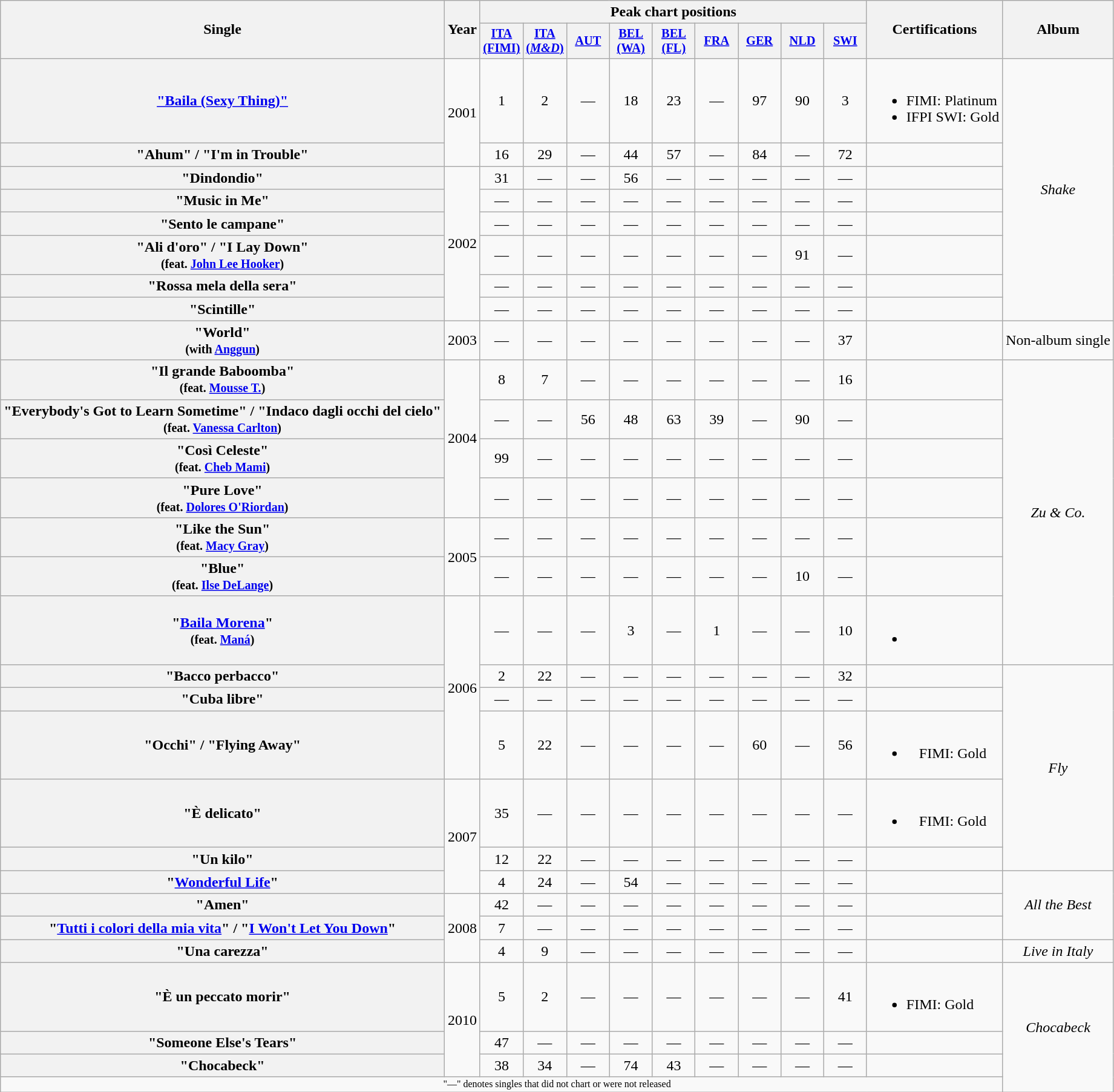<table class="wikitable plainrowheaders" style="text-align:center;">
<tr>
<th scope="col" rowspan="2">Single</th>
<th scope="col" rowspan="2">Year</th>
<th scope="col" colspan="9">Peak chart positions</th>
<th scope="col" rowspan="2">Certifications</th>
<th scope="col" rowspan="2">Album</th>
</tr>
<tr>
<th scope="col" style="width:3em;font-size:85%;"><a href='#'>ITA<br>(FIMI)</a><br></th>
<th scope="col" style="width:3em;font-size:85%;"><a href='#'>ITA<br>(<em>M&D</em>)</a><br></th>
<th scope="col" style="width:3em;font-size:85%;"><a href='#'>AUT</a><br></th>
<th scope="col" style="width:3em;font-size:85%;"><a href='#'>BEL<br>(WA)</a><br></th>
<th scope="col" style="width:3em;font-size:85%;"><a href='#'>BEL<br>(FL)</a><br></th>
<th scope="col" style="width:3em;font-size:85%;"><a href='#'>FRA</a><br></th>
<th scope="col" style="width:3em;font-size:85%;"><a href='#'>GER</a><br></th>
<th scope="col" style="width:3em;font-size:85%;"><a href='#'>NLD</a><br></th>
<th scope="col" style="width:3em;font-size:85%;"><a href='#'>SWI</a><br></th>
</tr>
<tr>
<th scope="row"><a href='#'>"Baila (Sexy Thing)"</a></th>
<td rowspan="2">2001</td>
<td>1</td>
<td>2</td>
<td>—</td>
<td>18</td>
<td>23</td>
<td>—</td>
<td>97</td>
<td>90</td>
<td>3</td>
<td align="left"><br><ul><li>FIMI: Platinum</li><li>IFPI SWI: Gold</li></ul></td>
<td rowspan="8"><em>Shake</em></td>
</tr>
<tr>
<th scope="row">"Ahum" / "I'm in Trouble"</th>
<td>16</td>
<td>29</td>
<td>—</td>
<td>44</td>
<td>57</td>
<td>—</td>
<td>84</td>
<td>—</td>
<td>72</td>
</tr>
<tr>
<th scope="row">"Dindondio"</th>
<td rowspan="6">2002</td>
<td>31</td>
<td>—</td>
<td>—</td>
<td>56</td>
<td>—</td>
<td>—</td>
<td>—</td>
<td>—</td>
<td>—</td>
<td></td>
</tr>
<tr>
<th scope="row">"Music in Me"</th>
<td>—</td>
<td>—</td>
<td>—</td>
<td>—</td>
<td>—</td>
<td>—</td>
<td>—</td>
<td>—</td>
<td>—</td>
<td></td>
</tr>
<tr>
<th scope="row">"Sento le campane"</th>
<td>—</td>
<td>—</td>
<td>—</td>
<td>—</td>
<td>—</td>
<td>—</td>
<td>—</td>
<td>—</td>
<td>—</td>
<td></td>
</tr>
<tr>
<th scope="row">"Ali d'oro" / "I Lay Down" <br><small>(feat. <a href='#'>John Lee Hooker</a>)</small></th>
<td>—</td>
<td>—</td>
<td>—</td>
<td>—</td>
<td>—</td>
<td>—</td>
<td>—</td>
<td>91</td>
<td>—</td>
<td></td>
</tr>
<tr>
<th scope="row">"Rossa mela della sera"</th>
<td>—</td>
<td>—</td>
<td>—</td>
<td>—</td>
<td>—</td>
<td>—</td>
<td>—</td>
<td>—</td>
<td>—</td>
<td></td>
</tr>
<tr>
<th scope="row">"Scintille"</th>
<td>—</td>
<td>—</td>
<td>—</td>
<td>—</td>
<td>—</td>
<td>—</td>
<td>—</td>
<td>—</td>
<td>—</td>
<td></td>
</tr>
<tr>
<th scope="row">"World"<br><small>(with <a href='#'>Anggun</a>)</small></th>
<td rowspan="1">2003</td>
<td>—</td>
<td>—</td>
<td>—</td>
<td>—</td>
<td>—</td>
<td>—</td>
<td>—</td>
<td>—</td>
<td>37</td>
<td></td>
<td>Non-album single</td>
</tr>
<tr>
<th scope="row">"Il grande Baboomba"<br><small>(feat. <a href='#'>Mousse T.</a>)</small></th>
<td rowspan="4">2004</td>
<td>8</td>
<td>7</td>
<td>—</td>
<td>—</td>
<td>—</td>
<td>—</td>
<td>—</td>
<td>—</td>
<td>16</td>
<td></td>
<td rowspan="7"><em>Zu & Co.</em></td>
</tr>
<tr>
<th scope="row">"Everybody's Got to Learn Sometime" / "Indaco dagli occhi del cielo"<br><small>(feat. <a href='#'>Vanessa Carlton</a>)</small></th>
<td>—</td>
<td>—</td>
<td>56</td>
<td>48</td>
<td>63</td>
<td>39</td>
<td>—</td>
<td>90</td>
<td>—</td>
<td></td>
</tr>
<tr>
<th scope="row">"Così Celeste"<br><small>(feat. <a href='#'>Cheb Mami</a>)</small></th>
<td>99</td>
<td>—</td>
<td>—</td>
<td>—</td>
<td>—</td>
<td>—</td>
<td>—</td>
<td>—</td>
<td>—</td>
<td></td>
</tr>
<tr>
<th scope="row">"Pure Love"<br><small>(feat. <a href='#'>Dolores O'Riordan</a>)</small></th>
<td>—</td>
<td>—</td>
<td>—</td>
<td>—</td>
<td>—</td>
<td>—</td>
<td>—</td>
<td>—</td>
<td>—</td>
<td></td>
</tr>
<tr>
<th scope="row">"Like the Sun"<br><small>(feat. <a href='#'>Macy Gray</a>)</small></th>
<td rowspan="2">2005</td>
<td>—</td>
<td>—</td>
<td>—</td>
<td>—</td>
<td>—</td>
<td>—</td>
<td>—</td>
<td>—</td>
<td>—</td>
<td></td>
</tr>
<tr>
<th scope="row">"Blue"<br><small>(feat. <a href='#'>Ilse DeLange</a>)</small></th>
<td>—</td>
<td>—</td>
<td>—</td>
<td>—</td>
<td>—</td>
<td>—</td>
<td>—</td>
<td>10</td>
<td>—</td>
<td></td>
</tr>
<tr>
<th scope="row">"<a href='#'>Baila Morena</a>"<br><small>(feat. <a href='#'>Maná</a>)</small></th>
<td rowspan="4">2006</td>
<td>—</td>
<td>—</td>
<td>—</td>
<td>3</td>
<td>—</td>
<td>1</td>
<td>—</td>
<td>—</td>
<td>10</td>
<td align="left"><br><ul><li></li></ul></td>
</tr>
<tr>
<th scope="row">"Bacco perbacco"</th>
<td>2</td>
<td>22</td>
<td>—</td>
<td>—</td>
<td>—</td>
<td>—</td>
<td>—</td>
<td>—</td>
<td>32</td>
<td></td>
<td rowspan="5"><em>Fly</em></td>
</tr>
<tr>
<th scope="row">"Cuba libre"</th>
<td>—</td>
<td>—</td>
<td>—</td>
<td>—</td>
<td>—</td>
<td>—</td>
<td>—</td>
<td>—</td>
<td>—</td>
<td></td>
</tr>
<tr>
<th scope="row">"Occhi" / "Flying Away"</th>
<td>5</td>
<td>22</td>
<td>—</td>
<td>—</td>
<td>—</td>
<td>—</td>
<td>60</td>
<td>—</td>
<td>56</td>
<td><br><ul><li>FIMI: Gold</li></ul></td>
</tr>
<tr>
<th scope="row">"È delicato"</th>
<td rowspan="3">2007</td>
<td>35</td>
<td>—</td>
<td>—</td>
<td>—</td>
<td>—</td>
<td>—</td>
<td>—</td>
<td>—</td>
<td>—</td>
<td><br><ul><li>FIMI: Gold</li></ul></td>
</tr>
<tr>
<th scope="row">"Un kilo"</th>
<td>12</td>
<td>22</td>
<td>—</td>
<td>—</td>
<td>—</td>
<td>—</td>
<td>—</td>
<td>—</td>
<td>—</td>
<td></td>
</tr>
<tr>
<th scope="row">"<a href='#'>Wonderful Life</a>"</th>
<td>4</td>
<td>24</td>
<td>—</td>
<td>54</td>
<td>—</td>
<td>—</td>
<td>—</td>
<td>—</td>
<td>—</td>
<td></td>
<td rowspan="3"><em>All the Best</em></td>
</tr>
<tr>
<th scope="row">"Amen"</th>
<td rowspan="3">2008</td>
<td>42</td>
<td>—</td>
<td>—</td>
<td>—</td>
<td>—</td>
<td>—</td>
<td>—</td>
<td>—</td>
<td>—</td>
</tr>
<tr>
<th scope="row">"<a href='#'>Tutti i colori della mia vita</a>" / "<a href='#'>I Won't Let You Down</a>"</th>
<td>7</td>
<td>—</td>
<td>—</td>
<td>—</td>
<td>—</td>
<td>—</td>
<td>—</td>
<td>—</td>
<td>—</td>
<td></td>
</tr>
<tr>
<th scope="row">"Una carezza"</th>
<td>4</td>
<td>9</td>
<td>—</td>
<td>—</td>
<td>—</td>
<td>—</td>
<td>—</td>
<td>—</td>
<td>—</td>
<td></td>
<td><em>Live in Italy</em></td>
</tr>
<tr>
<th scope="row">"È un peccato morir"</th>
<td rowspan="3">2010</td>
<td>5</td>
<td>2</td>
<td>—</td>
<td>—</td>
<td>—</td>
<td>—</td>
<td>—</td>
<td>—</td>
<td>41</td>
<td align="left"><br><ul><li>FIMI: Gold</li></ul></td>
<td rowspan="7"><em>Chocabeck</em></td>
</tr>
<tr>
<th scope="row">"Someone Else's Tears"</th>
<td>47</td>
<td>—</td>
<td>—</td>
<td>—</td>
<td>—</td>
<td>—</td>
<td>—</td>
<td>—</td>
<td>—</td>
<td></td>
</tr>
<tr>
<th scope="row">"Chocabeck"</th>
<td>38</td>
<td>34</td>
<td>—</td>
<td>74</td>
<td>43</td>
<td>—</td>
<td>—</td>
<td>—</td>
<td>—</td>
<td></td>
</tr>
<tr>
<td colspan="32" style="text-align:center; font-size:8pt;">"—" denotes singles that did not chart or were not released</td>
</tr>
</table>
